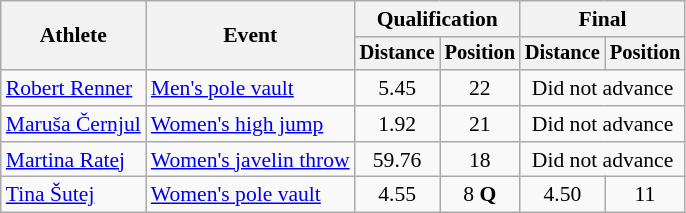<table class=wikitable style="font-size:90%">
<tr>
<th rowspan="2">Athlete</th>
<th rowspan="2">Event</th>
<th colspan="2">Qualification</th>
<th colspan="2">Final</th>
</tr>
<tr style="font-size:95%">
<th>Distance</th>
<th>Position</th>
<th>Distance</th>
<th>Position</th>
</tr>
<tr align=center>
<td align=left><a href='#'>Robert Renner</a></td>
<td align=left><a href='#'>Men's pole vault</a></td>
<td>5.45</td>
<td>22</td>
<td colspan=2>Did not advance</td>
</tr>
<tr align=center>
<td align=left><a href='#'>Maruša Černjul</a></td>
<td align=left><a href='#'>Women's high jump</a></td>
<td>1.92</td>
<td>21</td>
<td colspan=2>Did not advance</td>
</tr>
<tr align=center>
<td align=left><a href='#'>Martina Ratej</a></td>
<td align=left><a href='#'>Women's javelin throw</a></td>
<td>59.76</td>
<td>18</td>
<td colspan=2>Did not advance</td>
</tr>
<tr align=center>
<td align=left><a href='#'>Tina Šutej</a></td>
<td align=left><a href='#'>Women's pole vault</a></td>
<td>4.55</td>
<td>8 <strong>Q</strong></td>
<td>4.50</td>
<td>11</td>
</tr>
</table>
